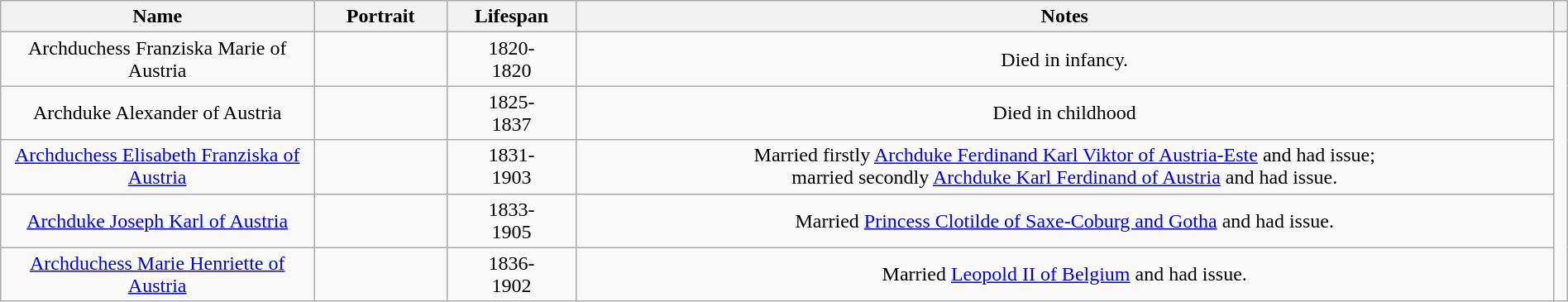<table style="text-align:center; width:100%" class="wikitable">
<tr>
<th width=20%>Name</th>
<th width=100px>Portrait</th>
<th>Lifespan</th>
<th>Notes</th>
<th></th>
</tr>
<tr>
<td>Archduchess Franziska Marie of Austria<br></td>
<td></td>
<td>1820-<br>1820</td>
<td>Died in infancy.</td>
</tr>
<tr>
<td>Archduke Alexander of Austria<br></td>
<td></td>
<td>1825-<br>1837</td>
<td>Died in childhood</td>
</tr>
<tr>
<td><a href='#'>Archduchess Elisabeth Franziska of Austria</a><br></td>
<td></td>
<td>1831-<br> 1903</td>
<td>Married firstly <a href='#'>Archduke Ferdinand Karl Viktor of Austria-Este</a> and had issue;<br>married secondly <a href='#'>Archduke Karl Ferdinand of Austria</a> and had issue.</td>
</tr>
<tr>
<td><a href='#'>Archduke Joseph Karl of Austria</a><br></td>
<td></td>
<td>1833-<br>1905</td>
<td>Married <a href='#'>Princess Clotilde of Saxe-Coburg and Gotha</a> and had issue.</td>
</tr>
<tr>
<td><a href='#'>Archduchess Marie Henriette of Austria</a></td>
<td></td>
<td>1836-<br>1902</td>
<td>Married <a href='#'>Leopold II of Belgium</a> and had issue.</td>
</tr>
</table>
